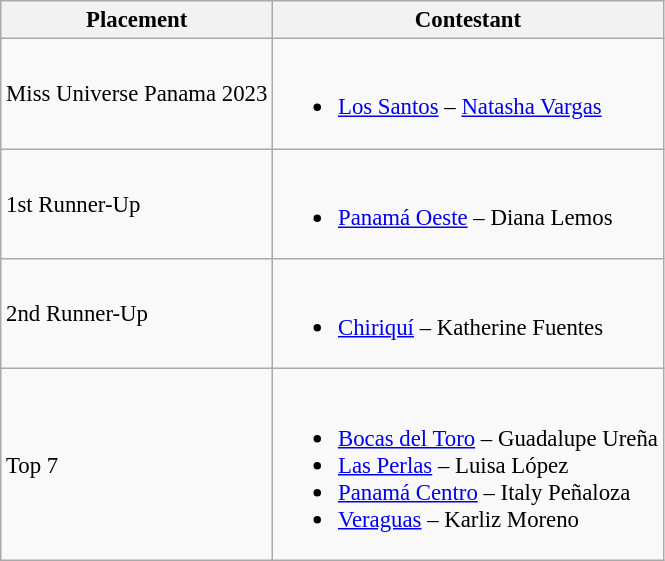<table class="wikitable sortable" style="font-size: 95%;">
<tr>
<th>Placement</th>
<th>Contestant</th>
</tr>
<tr>
<td>Miss Universe Panama 2023</td>
<td><br><ul><li><a href='#'>Los Santos</a> – <a href='#'>Natasha Vargas</a></li></ul></td>
</tr>
<tr>
<td>1st Runner-Up</td>
<td><br><ul><li><a href='#'>Panamá Oeste</a> – Diana Lemos</li></ul></td>
</tr>
<tr>
<td>2nd Runner-Up</td>
<td><br><ul><li><a href='#'>Chiriquí</a> – Katherine Fuentes</li></ul></td>
</tr>
<tr>
<td>Top 7</td>
<td><br><ul><li><a href='#'>Bocas del Toro</a> – Guadalupe Ureña</li><li><a href='#'>Las Perlas</a> – Luisa López</li><li><a href='#'>Panamá Centro</a> – Italy Peñaloza</li><li><a href='#'>Veraguas</a> – Karliz Moreno</li></ul></td>
</tr>
</table>
